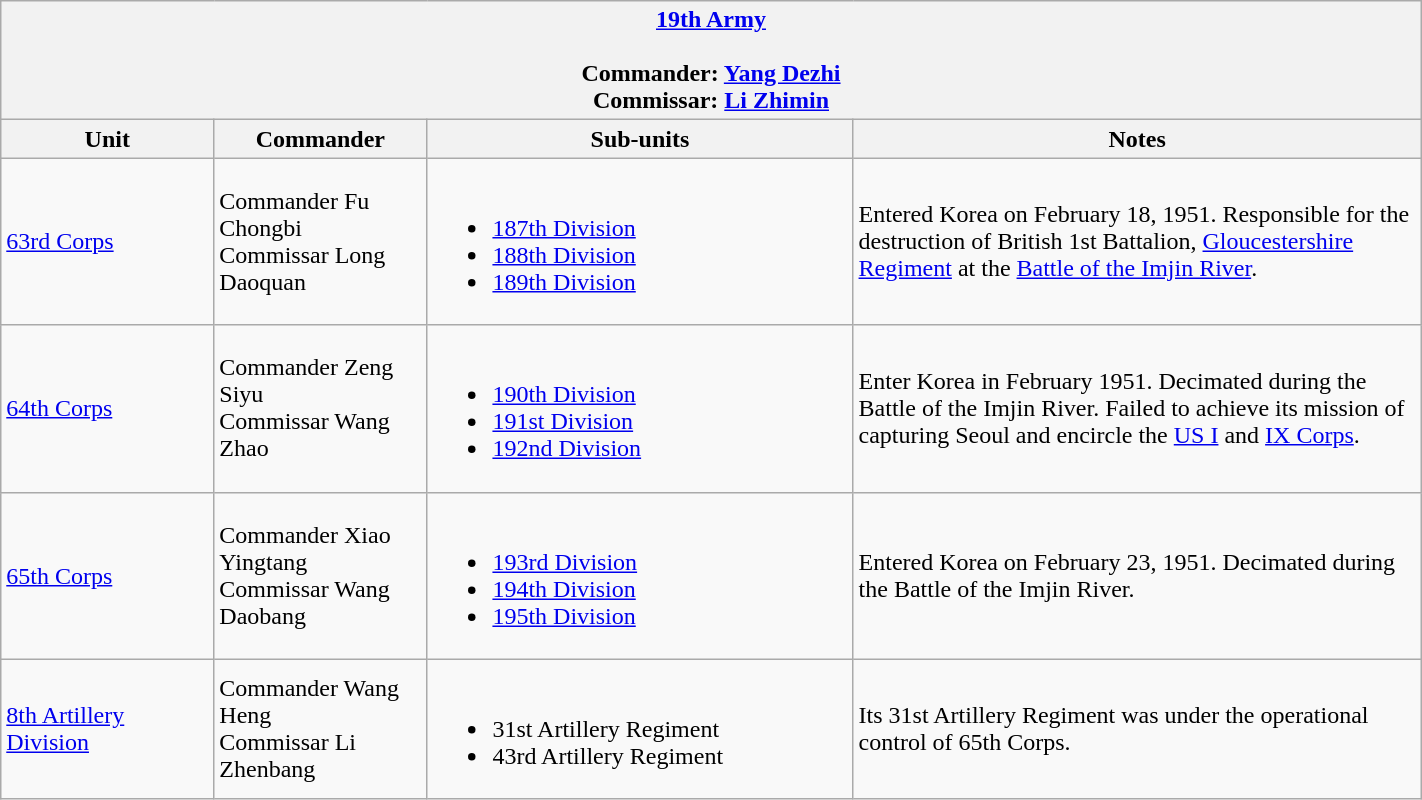<table class="wikitable" style="width: 75%">
<tr>
<th colspan="4" align= center> <a href='#'>19th Army</a><br><br>Commander: <a href='#'>Yang Dezhi</a><br>
Commissar: <a href='#'>Li Zhimin</a></th>
</tr>
<tr>
<th width=15%; align= center>Unit</th>
<th width=15%; align= center>Commander</th>
<th width=30%; align= center>Sub-units</th>
<th width=40%; align= center>Notes</th>
</tr>
<tr>
<td><a href='#'>63rd Corps</a></td>
<td>Commander Fu Chongbi<br>Commissar Long Daoquan</td>
<td><br><ul><li><a href='#'>187th Division</a></li><li><a href='#'>188th Division</a></li><li><a href='#'>189th Division</a></li></ul></td>
<td>Entered Korea on February 18, 1951. Responsible for the destruction of British 1st Battalion, <a href='#'>Gloucestershire Regiment</a> at the <a href='#'>Battle of the Imjin River</a>.</td>
</tr>
<tr>
<td><a href='#'>64th Corps</a></td>
<td>Commander Zeng Siyu<br>Commissar Wang Zhao</td>
<td><br><ul><li><a href='#'>190th Division</a></li><li><a href='#'>191st Division</a></li><li><a href='#'>192nd Division</a></li></ul></td>
<td>Enter Korea in February 1951. Decimated during the Battle of the Imjin River. Failed to achieve its mission of capturing Seoul and encircle the <a href='#'>US I</a> and <a href='#'>IX Corps</a>.</td>
</tr>
<tr>
<td><a href='#'>65th Corps</a></td>
<td>Commander Xiao Yingtang<br>Commissar Wang Daobang</td>
<td><br><ul><li><a href='#'>193rd Division</a></li><li><a href='#'>194th Division</a></li><li><a href='#'>195th Division</a></li></ul></td>
<td>Entered Korea on February 23, 1951. Decimated during the Battle of the Imjin River.</td>
</tr>
<tr>
<td><a href='#'>8th Artillery Division</a></td>
<td>Commander Wang Heng<br>Commissar Li Zhenbang</td>
<td><br><ul><li>31st Artillery Regiment</li><li>43rd Artillery Regiment</li></ul></td>
<td>Its 31st Artillery Regiment was under the operational control of 65th Corps.</td>
</tr>
</table>
